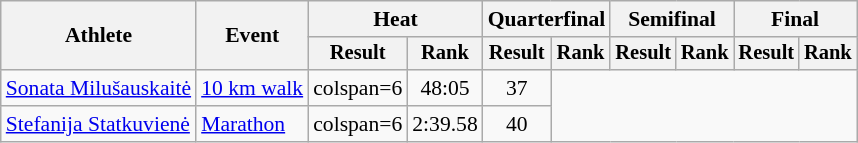<table class="wikitable" style="font-size:90%">
<tr>
<th rowspan="2">Athlete</th>
<th rowspan="2">Event</th>
<th colspan="2">Heat</th>
<th colspan="2">Quarterfinal</th>
<th colspan="2">Semifinal</th>
<th colspan="2">Final</th>
</tr>
<tr style="font-size:95%">
<th>Result</th>
<th>Rank</th>
<th>Result</th>
<th>Rank</th>
<th>Result</th>
<th>Rank</th>
<th>Result</th>
<th>Rank</th>
</tr>
<tr align=center>
<td align=left><a href='#'>Sonata Milušauskaitė</a></td>
<td align=left><a href='#'>10 km walk</a></td>
<td>colspan=6 </td>
<td>48:05</td>
<td>37</td>
</tr>
<tr align=center>
<td align=left><a href='#'>Stefanija Statkuvienė</a></td>
<td align=left><a href='#'>Marathon</a></td>
<td>colspan=6 </td>
<td>2:39.58</td>
<td>40</td>
</tr>
</table>
